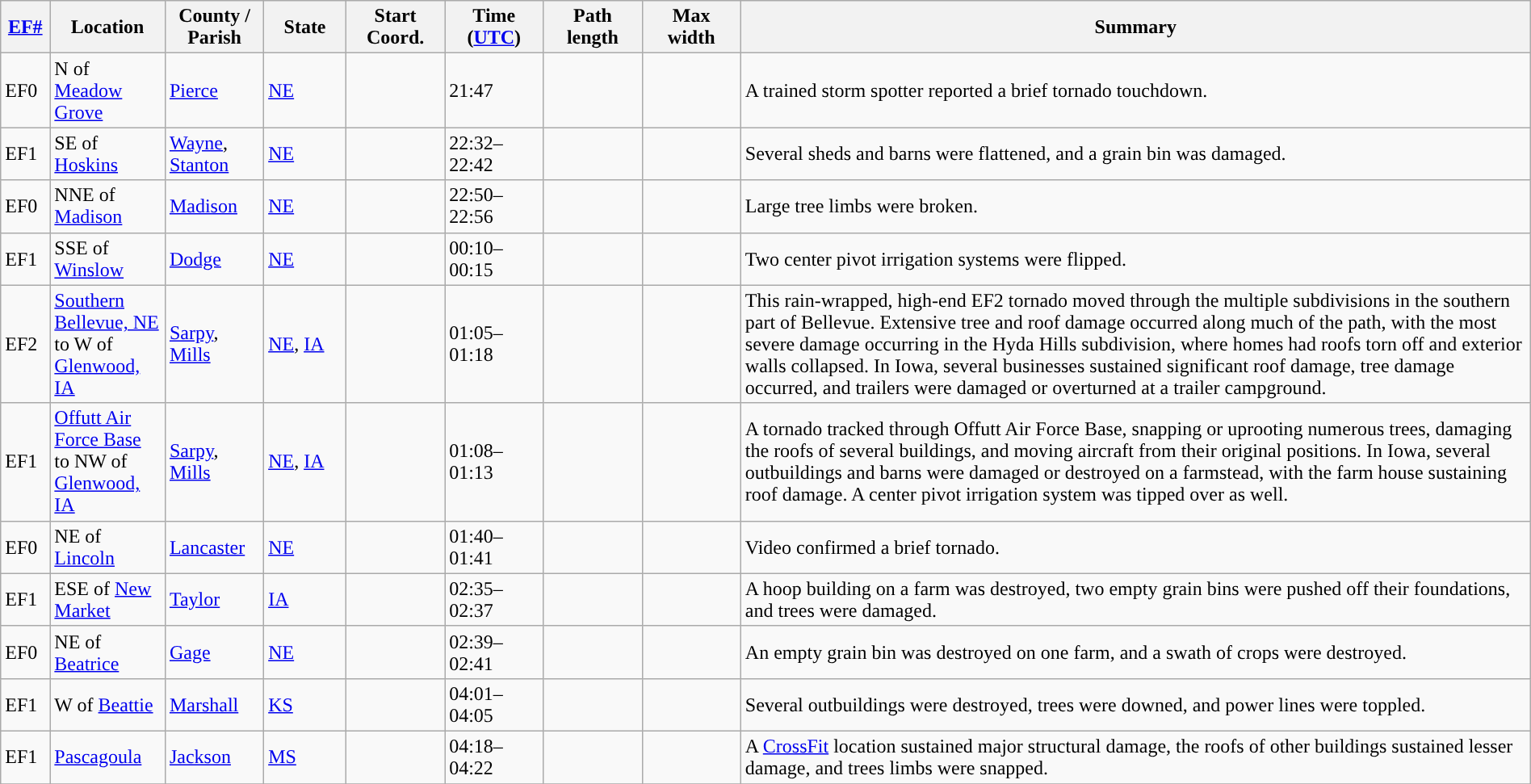<table class="wikitable sortable" style="width:100%;">
<tr>
<th scope="col"  style="width:3%; text-align:center;"><a href='#'>EF#</a></th>
<th scope="col"  style="width:7%; text-align:center;" class="unsortable">Location</th>
<th scope="col"  style="width:6%; text-align:center;" class="unsortable">County / Parish</th>
<th scope="col"  style="width:5%; text-align:center;">State</th>
<th scope="col"  style="width:6%; text-align:center;">Start Coord.</th>
<th scope="col"  style="width:6%; text-align:center;">Time (<a href='#'>UTC</a>)</th>
<th scope="col"  style="width:6%; text-align:center;">Path length</th>
<th scope="col"  style="width:6%; text-align:center;">Max width</th>
<th scope="col" class="unsortable" style="width:48%; text-align:center;">Summary</th>
</tr>
<tr>
<td>EF0</td>
<td>N of <a href='#'>Meadow Grove</a></td>
<td><a href='#'>Pierce</a></td>
<td><a href='#'>NE</a></td>
<td></td>
<td>21:47</td>
<td></td>
<td></td>
<td>A trained storm spotter reported a brief tornado touchdown.</td>
</tr>
<tr>
<td>EF1</td>
<td>SE of <a href='#'>Hoskins</a></td>
<td><a href='#'>Wayne</a>, <a href='#'>Stanton</a></td>
<td><a href='#'>NE</a></td>
<td></td>
<td>22:32–22:42</td>
<td></td>
<td></td>
<td>Several sheds and barns were flattened, and a grain bin was damaged.</td>
</tr>
<tr>
<td>EF0</td>
<td>NNE of <a href='#'>Madison</a></td>
<td><a href='#'>Madison</a></td>
<td><a href='#'>NE</a></td>
<td></td>
<td>22:50–22:56</td>
<td></td>
<td></td>
<td>Large tree limbs were broken.</td>
</tr>
<tr>
<td>EF1</td>
<td>SSE of <a href='#'>Winslow</a></td>
<td><a href='#'>Dodge</a></td>
<td><a href='#'>NE</a></td>
<td></td>
<td>00:10–00:15</td>
<td></td>
<td></td>
<td>Two center pivot irrigation systems were flipped.</td>
</tr>
<tr>
<td>EF2</td>
<td><a href='#'>Southern Bellevue, NE</a> to W of <a href='#'>Glenwood, IA</a></td>
<td><a href='#'>Sarpy</a>, <a href='#'>Mills</a></td>
<td><a href='#'>NE</a>, <a href='#'>IA</a></td>
<td></td>
<td>01:05–01:18</td>
<td></td>
<td></td>
<td>This rain-wrapped, high-end EF2 tornado moved through the multiple subdivisions in the southern part of Bellevue. Extensive tree and roof damage occurred along much of the path, with the most severe damage occurring in the Hyda Hills subdivision, where homes had roofs torn off and exterior walls collapsed. In Iowa, several businesses sustained significant roof damage, tree damage occurred, and trailers were damaged or overturned at a trailer campground.</td>
</tr>
<tr>
<td>EF1</td>
<td><a href='#'>Offutt Air Force Base</a> to NW of <a href='#'>Glenwood, IA</a></td>
<td><a href='#'>Sarpy</a>, <a href='#'>Mills</a></td>
<td><a href='#'>NE</a>, <a href='#'>IA</a></td>
<td></td>
<td>01:08–01:13</td>
<td></td>
<td></td>
<td>A tornado tracked through Offutt Air Force Base, snapping or uprooting numerous trees, damaging the roofs of several buildings, and moving aircraft from their original positions. In Iowa, several outbuildings and barns were damaged or destroyed on a farmstead, with the farm house sustaining roof damage. A center pivot irrigation system was tipped over as well.</td>
</tr>
<tr>
<td>EF0</td>
<td>NE of <a href='#'>Lincoln</a></td>
<td><a href='#'>Lancaster</a></td>
<td><a href='#'>NE</a></td>
<td></td>
<td>01:40–01:41</td>
<td></td>
<td></td>
<td>Video confirmed a brief tornado.</td>
</tr>
<tr>
<td>EF1</td>
<td>ESE of <a href='#'>New Market</a></td>
<td><a href='#'>Taylor</a></td>
<td><a href='#'>IA</a></td>
<td></td>
<td>02:35–02:37</td>
<td></td>
<td></td>
<td>A hoop building on a farm was destroyed, two empty grain bins were pushed off their foundations, and trees were damaged.</td>
</tr>
<tr>
<td>EF0</td>
<td>NE of <a href='#'>Beatrice</a></td>
<td><a href='#'>Gage</a></td>
<td><a href='#'>NE</a></td>
<td></td>
<td>02:39–02:41</td>
<td></td>
<td></td>
<td>An empty grain bin was destroyed on one farm, and a  swath of crops were destroyed.</td>
</tr>
<tr>
<td>EF1</td>
<td>W of <a href='#'>Beattie</a></td>
<td><a href='#'>Marshall</a></td>
<td><a href='#'>KS</a></td>
<td></td>
<td>04:01–04:05</td>
<td></td>
<td></td>
<td>Several outbuildings were destroyed, trees were downed, and power lines were toppled.</td>
</tr>
<tr>
<td>EF1</td>
<td><a href='#'>Pascagoula</a></td>
<td><a href='#'>Jackson</a></td>
<td><a href='#'>MS</a></td>
<td></td>
<td>04:18–04:22</td>
<td></td>
<td></td>
<td>A <a href='#'>CrossFit</a> location sustained major structural damage, the roofs of other buildings sustained lesser damage, and trees limbs were snapped.</td>
</tr>
<tr>
</tr>
</table>
